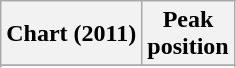<table class="wikitable sortable">
<tr>
<th>Chart (2011)</th>
<th>Peak<br>position</th>
</tr>
<tr>
</tr>
<tr>
</tr>
</table>
